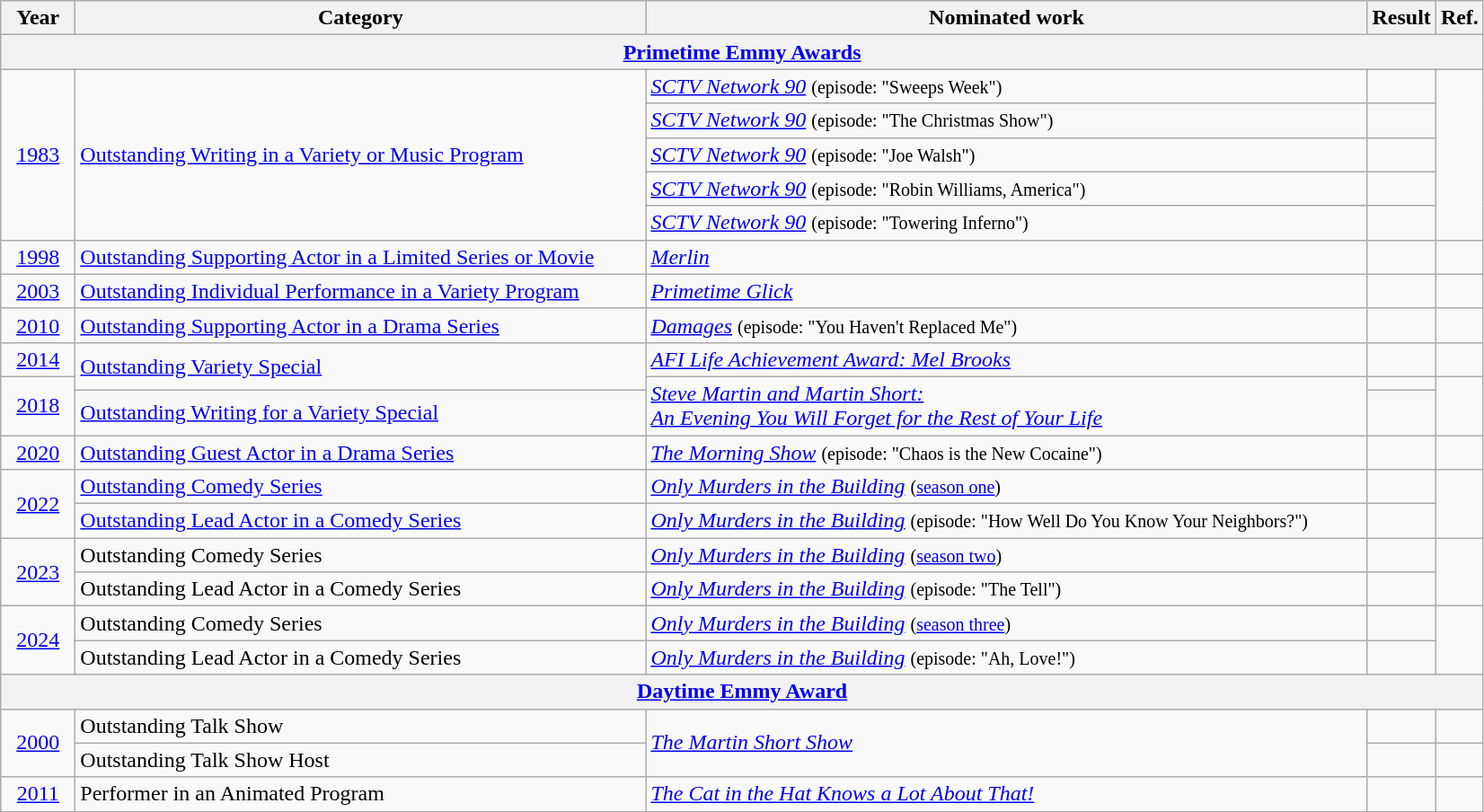<table class=wikitable>
<tr>
<th scope="col" style="width:3em;">Year</th>
<th scope="col" style="width:26em;">Category</th>
<th scope="col" style="width:33em;">Nominated work</th>
<th scope="col" style="width:2em;">Result</th>
<th>Ref.</th>
</tr>
<tr>
<th colspan=5><a href='#'>Primetime Emmy Awards</a></th>
</tr>
<tr>
<td style="text-align:center;", rowspan=5><a href='#'>1983</a></td>
<td rowspan=5><a href='#'>Outstanding Writing in a Variety or Music Program</a></td>
<td><a href='#'><em>SCTV Network 90</em></a> <small> (episode: "Sweeps Week") </small></td>
<td></td>
<td style="text-align:center;", rowspan=5></td>
</tr>
<tr>
<td><em><a href='#'>SCTV Network 90</a></em> <small> (episode: "The Christmas Show") </small></td>
<td></td>
</tr>
<tr>
<td><em><a href='#'>SCTV Network 90</a></em> <small> (episode: "Joe Walsh") </small></td>
<td></td>
</tr>
<tr>
<td><em><a href='#'>SCTV Network 90</a></em> <small> (episode: "Robin Williams, America") </small></td>
<td></td>
</tr>
<tr>
<td><em><a href='#'>SCTV Network 90</a></em> <small> (episode: "Towering Inferno") </small></td>
<td></td>
</tr>
<tr>
<td style="text-align:center;"><a href='#'>1998</a></td>
<td><a href='#'>Outstanding Supporting Actor in a Limited Series or Movie</a></td>
<td><em><a href='#'>Merlin</a></em></td>
<td></td>
<td style="text-align:center;"></td>
</tr>
<tr>
<td style="text-align:center;"><a href='#'>2003</a></td>
<td><a href='#'>Outstanding Individual Performance in a Variety Program</a></td>
<td><em><a href='#'>Primetime Glick</a></em></td>
<td></td>
<td style="text-align:center;"></td>
</tr>
<tr>
<td style="text-align:center;"><a href='#'>2010</a></td>
<td><a href='#'>Outstanding Supporting Actor in a Drama Series</a></td>
<td><em><a href='#'>Damages</a></em> <small> (episode: "You Haven't Replaced Me") </small></td>
<td></td>
<td style="text-align:center;"></td>
</tr>
<tr>
<td style="text-align:center;"><a href='#'>2014</a></td>
<td rowspan="2"><a href='#'>Outstanding Variety Special</a></td>
<td><em><a href='#'>AFI Life Achievement Award: Mel Brooks</a></em></td>
<td></td>
<td style="text-align:center;"></td>
</tr>
<tr>
<td style="text-align:center;", rowspan=2><a href='#'>2018</a></td>
<td rowspan=2><em><a href='#'>Steve Martin and Martin Short: <br> An Evening You Will Forget for the Rest of Your Life</a></em></td>
<td></td>
<td style="text-align:center;", rowspan=2></td>
</tr>
<tr>
<td><a href='#'>Outstanding Writing for a Variety Special</a></td>
<td></td>
</tr>
<tr>
<td style="text-align:center;"><a href='#'>2020</a></td>
<td><a href='#'>Outstanding Guest Actor in a Drama Series</a></td>
<td><em><a href='#'>The Morning Show</a></em> <small> (episode: "Chaos is the New Cocaine") </small></td>
<td></td>
<td style="text-align:center;"></td>
</tr>
<tr>
<td style="text-align:center;", rowspan=2><a href='#'>2022</a></td>
<td><a href='#'>Outstanding Comedy Series</a> </td>
<td><em><a href='#'>Only Murders in the Building</a></em> <small> (<a href='#'>season one</a>) </small></td>
<td></td>
<td style="text-align:center;", rowspan=2></td>
</tr>
<tr>
<td><a href='#'>Outstanding Lead Actor in a Comedy Series</a></td>
<td><em><a href='#'>Only Murders in the Building</a></em> <small> (episode: "How Well Do You Know Your Neighbors?") </small></td>
<td></td>
</tr>
<tr>
<td style="text-align:center;", rowspan=2><a href='#'>2023</a></td>
<td>Outstanding Comedy Series </td>
<td><em><a href='#'>Only Murders in the Building</a></em> <small> (<a href='#'>season two</a>) </small></td>
<td></td>
<td style="text-align:center;", rowspan=2></td>
</tr>
<tr>
<td>Outstanding Lead Actor in a Comedy Series</td>
<td><em><a href='#'>Only Murders in the Building</a></em> <small> (episode: "The Tell") </small></td>
<td></td>
</tr>
<tr>
<td style="text-align:center;", rowspan=2><a href='#'>2024</a></td>
<td>Outstanding Comedy Series </td>
<td><em><a href='#'>Only Murders in the Building</a></em> <small> (<a href='#'>season three</a>) </small></td>
<td></td>
<td style="text-align:center;", rowspan=2></td>
</tr>
<tr>
<td>Outstanding Lead Actor in a Comedy Series</td>
<td><em><a href='#'>Only Murders in the Building</a></em> <small> (episode: "Ah, Love!") </small></td>
<td></td>
</tr>
<tr>
<th colspan=5><a href='#'>Daytime Emmy Award</a></th>
</tr>
<tr>
<td style="text-align:center;", rowspan=2><a href='#'>2000</a></td>
<td>Outstanding Talk Show</td>
<td rowspan=2><em><a href='#'>The Martin Short Show</a></em></td>
<td></td>
<td></td>
</tr>
<tr>
<td>Outstanding Talk Show Host</td>
<td></td>
<td></td>
</tr>
<tr>
<td style="text-align:center;"><a href='#'>2011</a></td>
<td>Performer in an Animated Program</td>
<td><em><a href='#'>The Cat in the Hat Knows a Lot About That!</a></em></td>
<td></td>
<td></td>
</tr>
<tr>
</tr>
</table>
